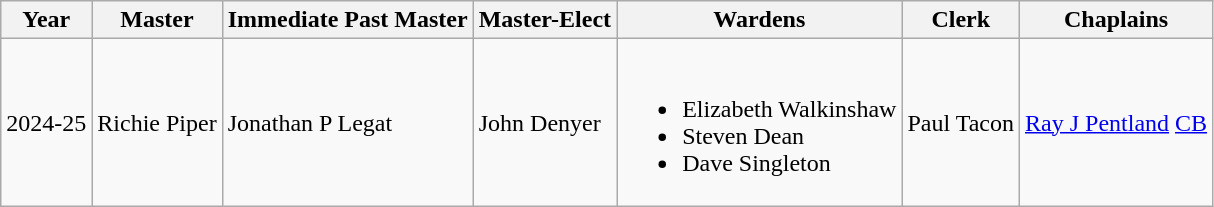<table class="wikitable sortable">
<tr>
<th>Year</th>
<th>Master</th>
<th>Immediate Past Master</th>
<th>Master-Elect</th>
<th>Wardens</th>
<th>Clerk</th>
<th>Chaplains</th>
</tr>
<tr>
<td>2024-25</td>
<td>Richie Piper</td>
<td>Jonathan P Legat</td>
<td>John Denyer</td>
<td><br><ul><li>Elizabeth Walkinshaw</li><li>Steven Dean</li><li>Dave Singleton</li></ul></td>
<td>Paul Tacon</td>
<td><a href='#'>Ray J Pentland</a> <a href='#'>CB</a></td>
</tr>
</table>
